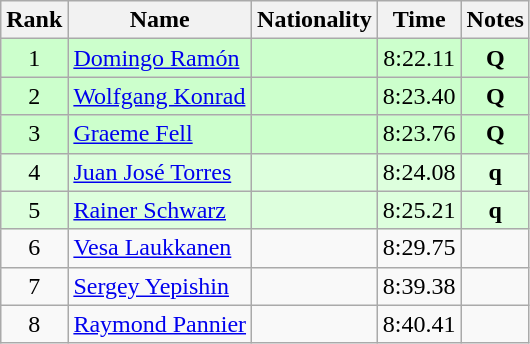<table class="wikitable sortable" style="text-align:center">
<tr>
<th>Rank</th>
<th>Name</th>
<th>Nationality</th>
<th>Time</th>
<th>Notes</th>
</tr>
<tr bgcolor=ccffcc>
<td>1</td>
<td align=left><a href='#'>Domingo Ramón</a></td>
<td align=left></td>
<td>8:22.11</td>
<td><strong>Q</strong></td>
</tr>
<tr bgcolor=ccffcc>
<td>2</td>
<td align=left><a href='#'>Wolfgang Konrad</a></td>
<td align=left></td>
<td>8:23.40</td>
<td><strong>Q</strong></td>
</tr>
<tr bgcolor=ccffcc>
<td>3</td>
<td align=left><a href='#'>Graeme Fell</a></td>
<td align=left></td>
<td>8:23.76</td>
<td><strong>Q</strong></td>
</tr>
<tr bgcolor=ddffdd>
<td>4</td>
<td align=left><a href='#'>Juan José Torres</a></td>
<td align=left></td>
<td>8:24.08</td>
<td><strong>q</strong></td>
</tr>
<tr bgcolor=ddffdd>
<td>5</td>
<td align=left><a href='#'>Rainer Schwarz</a></td>
<td align=left></td>
<td>8:25.21</td>
<td><strong>q</strong></td>
</tr>
<tr>
<td>6</td>
<td align=left><a href='#'>Vesa Laukkanen</a></td>
<td align=left></td>
<td>8:29.75</td>
<td></td>
</tr>
<tr>
<td>7</td>
<td align=left><a href='#'>Sergey Yepishin</a></td>
<td align=left></td>
<td>8:39.38</td>
<td></td>
</tr>
<tr>
<td>8</td>
<td align=left><a href='#'>Raymond Pannier</a></td>
<td align=left></td>
<td>8:40.41</td>
<td></td>
</tr>
</table>
